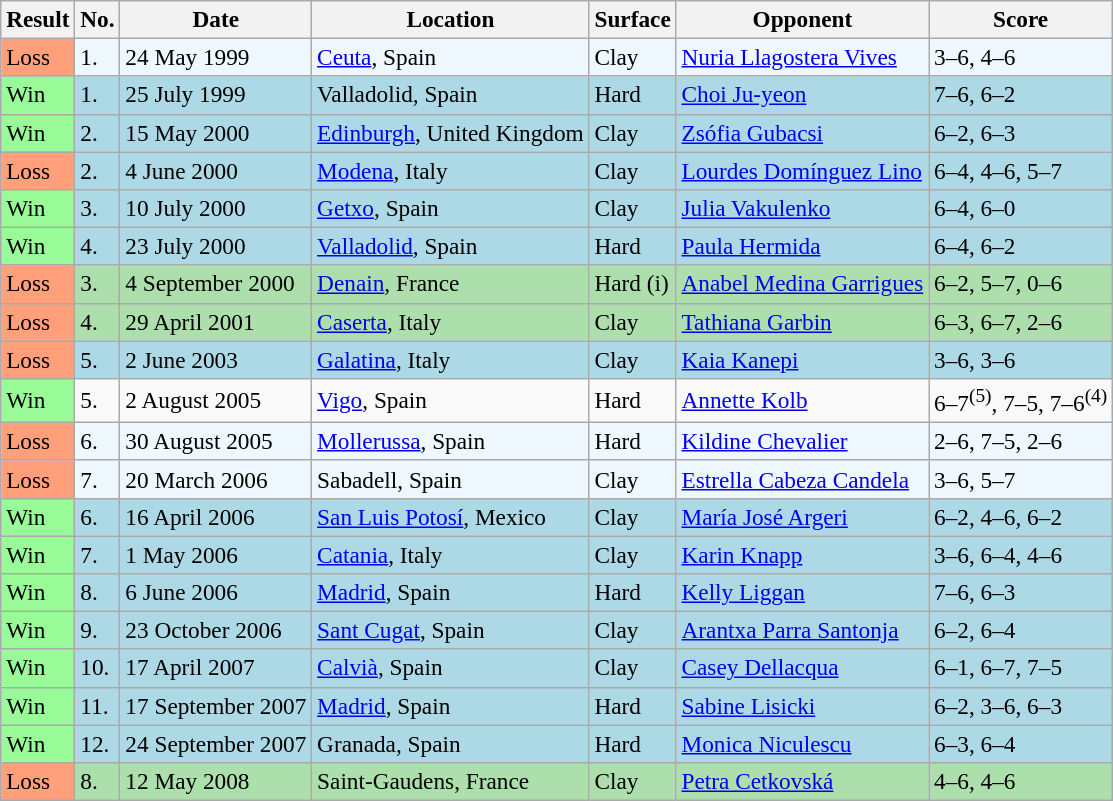<table class="sortable wikitable" style=font-size:97%>
<tr>
<th>Result</th>
<th>No.</th>
<th>Date</th>
<th>Location</th>
<th>Surface</th>
<th>Opponent</th>
<th class="unsortable">Score</th>
</tr>
<tr bgcolor=#f0f8ff>
<td style="background:#ffa07a;">Loss</td>
<td>1.</td>
<td>24 May 1999</td>
<td><a href='#'>Ceuta</a>, Spain</td>
<td>Clay</td>
<td> <a href='#'>Nuria Llagostera Vives</a></td>
<td>3–6, 4–6</td>
</tr>
<tr style="background:lightblue;">
<td style="background:#98fb98;">Win</td>
<td>1.</td>
<td>25 July 1999</td>
<td>Valladolid, Spain</td>
<td>Hard</td>
<td> <a href='#'>Choi Ju-yeon</a></td>
<td>7–6, 6–2</td>
</tr>
<tr style="background:lightblue;">
<td style="background:#98fb98;">Win</td>
<td>2.</td>
<td>15 May 2000</td>
<td><a href='#'>Edinburgh</a>, United Kingdom</td>
<td>Clay</td>
<td> <a href='#'>Zsófia Gubacsi</a></td>
<td>6–2, 6–3</td>
</tr>
<tr style="background:lightblue;">
<td style="background:#ffa07a;">Loss</td>
<td>2.</td>
<td>4 June 2000</td>
<td><a href='#'>Modena</a>, Italy</td>
<td>Clay</td>
<td> <a href='#'>Lourdes Domínguez Lino</a></td>
<td>6–4, 4–6, 5–7</td>
</tr>
<tr style="background:lightblue;">
<td style="background:#98fb98;">Win</td>
<td>3.</td>
<td>10 July 2000</td>
<td><a href='#'>Getxo</a>, Spain</td>
<td>Clay</td>
<td> <a href='#'>Julia Vakulenko</a></td>
<td>6–4, 6–0</td>
</tr>
<tr style="background:lightblue;">
<td style="background:#98fb98;">Win</td>
<td>4.</td>
<td>23 July 2000</td>
<td><a href='#'>Valladolid</a>, Spain</td>
<td>Hard</td>
<td> <a href='#'>Paula Hermida</a></td>
<td>6–4, 6–2</td>
</tr>
<tr style="background:#addfad;">
<td style="background:#ffa07a;">Loss</td>
<td>3.</td>
<td>4 September 2000</td>
<td><a href='#'>Denain</a>, France</td>
<td>Hard (i)</td>
<td> <a href='#'>Anabel Medina Garrigues</a></td>
<td>6–2, 5–7, 0–6</td>
</tr>
<tr style="background:#addfad;">
<td style="background:#ffa07a;">Loss</td>
<td>4.</td>
<td>29 April 2001</td>
<td><a href='#'>Caserta</a>, Italy</td>
<td>Clay</td>
<td> <a href='#'>Tathiana Garbin</a></td>
<td>6–3, 6–7, 2–6</td>
</tr>
<tr style="background:lightblue;">
<td style="background:#ffa07a;">Loss</td>
<td>5.</td>
<td>2 June 2003</td>
<td><a href='#'>Galatina</a>, Italy</td>
<td>Clay</td>
<td> <a href='#'>Kaia Kanepi</a></td>
<td>3–6, 3–6</td>
</tr>
<tr>
<td style="background:#98fb98;">Win</td>
<td>5.</td>
<td>2 August 2005</td>
<td><a href='#'>Vigo</a>, Spain</td>
<td>Hard</td>
<td> <a href='#'>Annette Kolb</a></td>
<td>6–7<sup>(5)</sup>, 7–5, 7–6<sup>(4)</sup></td>
</tr>
<tr style="background:#f0f8ff;">
<td style="background:#ffa07a;">Loss</td>
<td>6.</td>
<td>30 August 2005</td>
<td><a href='#'>Mollerussa</a>, Spain</td>
<td>Hard</td>
<td> <a href='#'>Kildine Chevalier</a></td>
<td>2–6, 7–5, 2–6</td>
</tr>
<tr style="background:#f0f8ff;">
<td style="background:#ffa07a;">Loss</td>
<td>7.</td>
<td>20 March 2006</td>
<td>Sabadell, Spain</td>
<td>Clay</td>
<td> <a href='#'>Estrella Cabeza Candela</a></td>
<td>3–6, 5–7</td>
</tr>
<tr style="background:lightblue;">
<td style="background:#98fb98;">Win</td>
<td>6.</td>
<td>16 April 2006</td>
<td><a href='#'>San Luis Potosí</a>, Mexico</td>
<td>Clay</td>
<td> <a href='#'>María José Argeri</a></td>
<td>6–2, 4–6, 6–2</td>
</tr>
<tr style="background:lightblue;">
<td style="background:#98fb98;">Win</td>
<td>7.</td>
<td>1 May 2006</td>
<td><a href='#'>Catania</a>, Italy</td>
<td>Clay</td>
<td> <a href='#'>Karin Knapp</a></td>
<td>3–6, 6–4, 4–6</td>
</tr>
<tr style="background:lightblue;">
<td style="background:#98fb98;">Win</td>
<td>8.</td>
<td>6 June 2006</td>
<td><a href='#'>Madrid</a>, Spain</td>
<td>Hard</td>
<td> <a href='#'>Kelly Liggan</a></td>
<td>7–6, 6–3</td>
</tr>
<tr style="background:lightblue;">
<td style="background:#98fb98;">Win</td>
<td>9.</td>
<td>23 October 2006</td>
<td><a href='#'>Sant Cugat</a>, Spain</td>
<td>Clay</td>
<td> <a href='#'>Arantxa Parra Santonja</a></td>
<td>6–2, 6–4</td>
</tr>
<tr style="background:lightblue;">
<td style="background:#98fb98;">Win</td>
<td>10.</td>
<td>17 April 2007</td>
<td><a href='#'>Calvià</a>, Spain</td>
<td>Clay</td>
<td> <a href='#'>Casey Dellacqua</a></td>
<td>6–1, 6–7, 7–5</td>
</tr>
<tr style="background:lightblue;">
<td style="background:#98fb98;">Win</td>
<td>11.</td>
<td>17 September 2007</td>
<td><a href='#'>Madrid</a>, Spain</td>
<td>Hard</td>
<td> <a href='#'>Sabine Lisicki</a></td>
<td>6–2, 3–6, 6–3</td>
</tr>
<tr style="background:lightblue;">
<td style="background:#98fb98;">Win</td>
<td>12.</td>
<td>24 September 2007</td>
<td>Granada, Spain</td>
<td>Hard</td>
<td> <a href='#'>Monica Niculescu</a></td>
<td>6–3, 6–4</td>
</tr>
<tr style="background:#addfad;">
<td style="background:#ffa07a;">Loss</td>
<td>8.</td>
<td>12 May 2008</td>
<td>Saint-Gaudens, France</td>
<td>Clay</td>
<td> <a href='#'>Petra Cetkovská</a></td>
<td>4–6, 4–6</td>
</tr>
</table>
